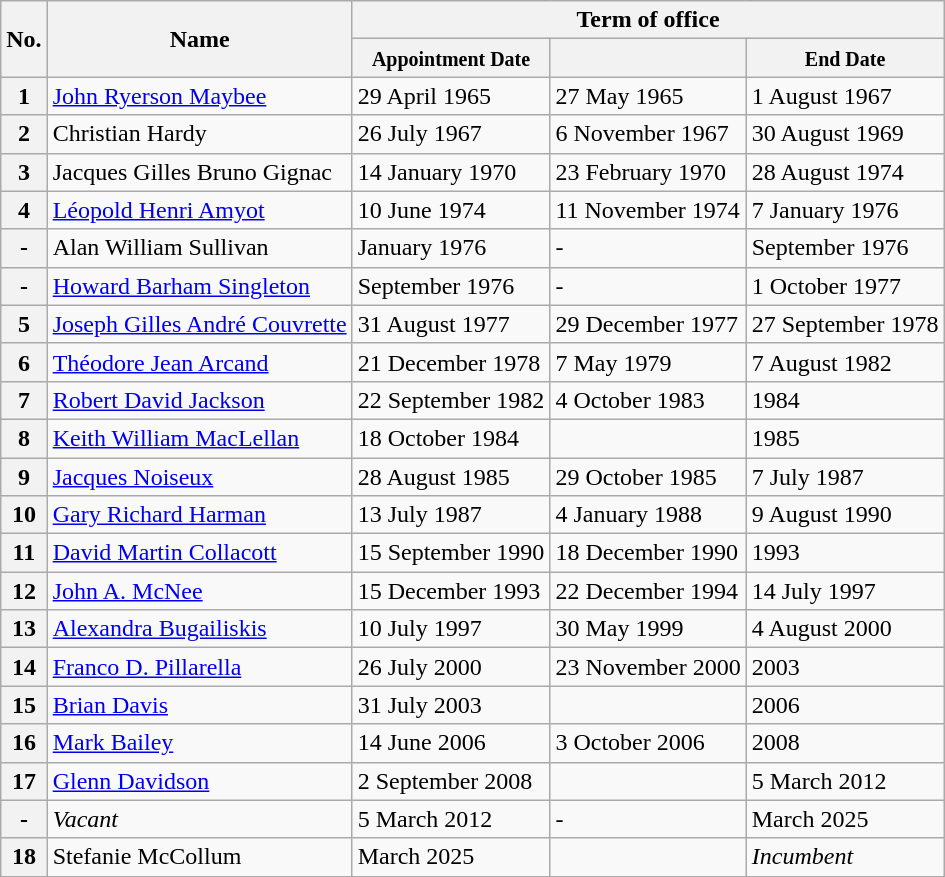<table class="wikitable">
<tr>
<th rowspan="2">No.</th>
<th rowspan="2">Name</th>
<th colspan="3">Term of office</th>
</tr>
<tr>
<th><small>Appointment Date</small></th>
<th><small><a href='#'></a></small></th>
<th><small>End Date</small></th>
</tr>
<tr>
<th>1</th>
<td><a href='#'>John Ryerson Maybee</a></td>
<td>29 April 1965</td>
<td>27 May 1965</td>
<td>1 August 1967</td>
</tr>
<tr>
<th>2</th>
<td>Christian Hardy</td>
<td>26 July 1967</td>
<td>6 November 1967</td>
<td>30 August 1969</td>
</tr>
<tr>
<th>3</th>
<td>Jacques Gilles Bruno Gignac</td>
<td>14 January 1970</td>
<td>23 February 1970</td>
<td>28 August 1974</td>
</tr>
<tr>
<th>4</th>
<td><a href='#'>Léopold Henri Amyot</a></td>
<td>10 June 1974</td>
<td>11 November 1974</td>
<td>7 January 1976</td>
</tr>
<tr>
<th>-<br><em></em></th>
<td>Alan William Sullivan</td>
<td>January 1976</td>
<td><em>-</em></td>
<td>September 1976</td>
</tr>
<tr>
<th>-<br><em></em></th>
<td><a href='#'>Howard Barham Singleton</a></td>
<td>September 1976</td>
<td><em>-</em></td>
<td>1 October 1977</td>
</tr>
<tr>
<th>5</th>
<td><a href='#'>Joseph Gilles André Couvrette</a></td>
<td>31 August 1977</td>
<td>29 December 1977</td>
<td>27 September 1978</td>
</tr>
<tr>
<th>6</th>
<td><a href='#'>Théodore Jean Arcand</a></td>
<td>21 December 1978</td>
<td>7 May 1979</td>
<td>7 August 1982</td>
</tr>
<tr>
<th>7</th>
<td><a href='#'>Robert David Jackson</a></td>
<td>22 September 1982</td>
<td>4 October 1983</td>
<td>1984</td>
</tr>
<tr>
<th>8</th>
<td><a href='#'>Keith William MacLellan</a></td>
<td>18 October 1984</td>
<td></td>
<td>1985</td>
</tr>
<tr>
<th>9</th>
<td><a href='#'>Jacques Noiseux</a></td>
<td>28 August 1985</td>
<td>29 October 1985</td>
<td>7 July 1987</td>
</tr>
<tr>
<th>10</th>
<td><a href='#'>Gary Richard Harman</a></td>
<td>13 July 1987</td>
<td>4 January 1988</td>
<td>9 August 1990</td>
</tr>
<tr>
<th>11</th>
<td><a href='#'>David Martin Collacott</a></td>
<td>15 September 1990</td>
<td>18 December 1990</td>
<td>1993</td>
</tr>
<tr>
<th>12</th>
<td><a href='#'>John A. McNee</a></td>
<td>15 December 1993</td>
<td>22 December 1994</td>
<td>14 July 1997</td>
</tr>
<tr>
<th>13</th>
<td><a href='#'>Alexandra Bugailiskis</a></td>
<td>10 July 1997</td>
<td>30 May 1999</td>
<td>4 August 2000</td>
</tr>
<tr>
<th>14</th>
<td><a href='#'>Franco D. Pillarella</a></td>
<td>26 July 2000</td>
<td>23 November 2000</td>
<td>2003</td>
</tr>
<tr>
<th>15</th>
<td><a href='#'>Brian Davis</a></td>
<td>31 July 2003</td>
<td></td>
<td>2006</td>
</tr>
<tr>
<th>16</th>
<td><a href='#'>Mark Bailey</a></td>
<td>14 June 2006</td>
<td>3 October 2006</td>
<td>2008</td>
</tr>
<tr>
<th>17</th>
<td><a href='#'>Glenn Davidson</a></td>
<td>2 September 2008</td>
<td></td>
<td>5 March 2012</td>
</tr>
<tr>
<th>-</th>
<td><em>Vacant</em></td>
<td>5 March 2012</td>
<td><em>-</em></td>
<td>March 2025</td>
</tr>
<tr>
<th>18</th>
<td>Stefanie McCollum</td>
<td>March 2025</td>
<td></td>
<td><em>Incumbent</em></td>
</tr>
<tr>
</tr>
</table>
